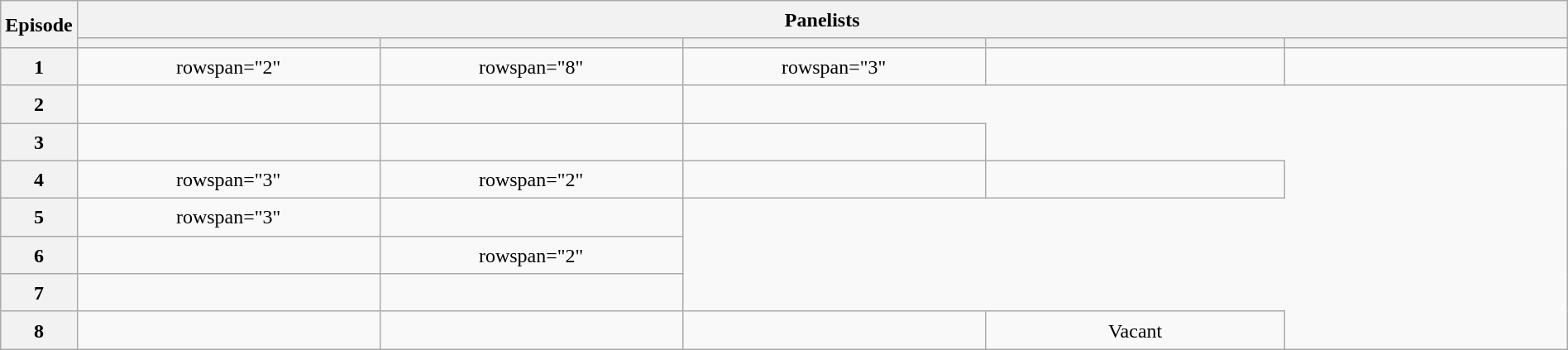<table class="wikitable plainrowheaders mw-collapsible" style="text-align:center; line-height:23px; width:100%;">
<tr>
<th rowspan="2" width="1%">Episode</th>
<th colspan="5">Panelists</th>
</tr>
<tr>
<th width="20%"></th>
<th width="20%"></th>
<th width="20%"></th>
<th width="20%"></th>
<th width="20%"></th>
</tr>
<tr>
<th>1</th>
<td>rowspan="2" </td>
<td>rowspan="8" </td>
<td>rowspan="3" </td>
<td></td>
<td></td>
</tr>
<tr>
<th>2</th>
<td></td>
<td></td>
</tr>
<tr>
<th>3</th>
<td></td>
<td></td>
<td></td>
</tr>
<tr>
<th>4</th>
<td>rowspan="3" </td>
<td>rowspan="2" </td>
<td></td>
<td></td>
</tr>
<tr>
<th>5</th>
<td>rowspan="3" </td>
<td></td>
</tr>
<tr>
<th>6</th>
<td></td>
<td>rowspan="2" </td>
</tr>
<tr>
<th>7</th>
<td></td>
<td></td>
</tr>
<tr>
<th>8</th>
<td></td>
<td></td>
<td></td>
<td> Vacant</td>
</tr>
</table>
